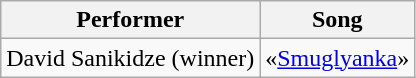<table class="wikitable" style="text-align:center;">
<tr>
<th>Performer</th>
<th>Song</th>
</tr>
<tr>
<td>David Sanikidze (winner)</td>
<td>«<a href='#'>Smuglyanka</a>»</td>
</tr>
</table>
